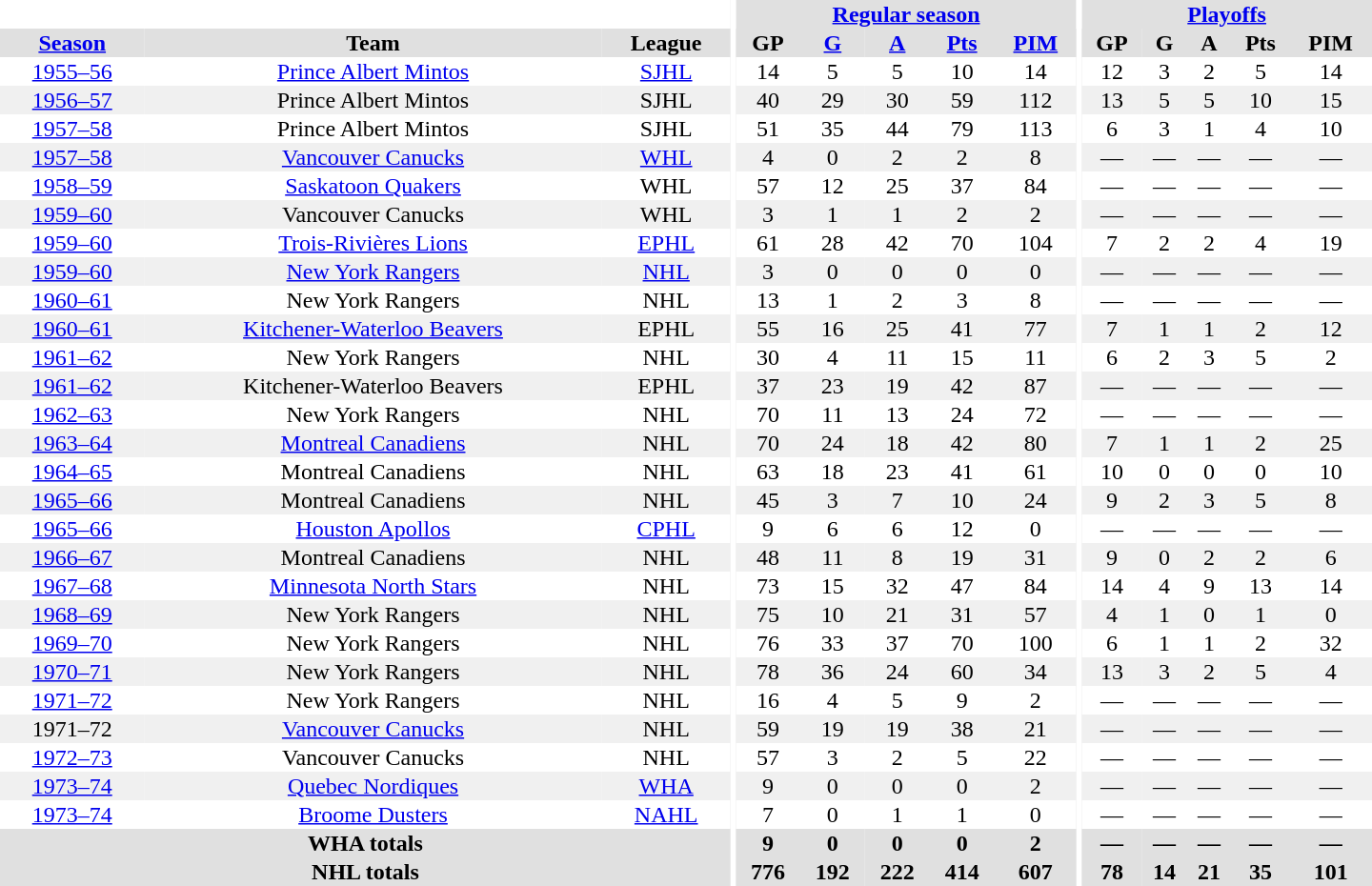<table border="0" cellpadding="1" cellspacing="0" style="text-align:center; width:60em">
<tr bgcolor="#e0e0e0">
<th colspan="3" bgcolor="#ffffff"></th>
<th rowspan="100" bgcolor="#ffffff"></th>
<th colspan="5"><a href='#'>Regular season</a></th>
<th rowspan="100" bgcolor="#ffffff"></th>
<th colspan="5"><a href='#'>Playoffs</a></th>
</tr>
<tr bgcolor="#e0e0e0">
<th><a href='#'>Season</a></th>
<th>Team</th>
<th>League</th>
<th>GP</th>
<th><a href='#'>G</a></th>
<th><a href='#'>A</a></th>
<th><a href='#'>Pts</a></th>
<th><a href='#'>PIM</a></th>
<th>GP</th>
<th>G</th>
<th>A</th>
<th>Pts</th>
<th>PIM</th>
</tr>
<tr>
<td><a href='#'>1955–56</a></td>
<td><a href='#'>Prince Albert Mintos</a></td>
<td><a href='#'>SJHL</a></td>
<td>14</td>
<td>5</td>
<td>5</td>
<td>10</td>
<td>14</td>
<td>12</td>
<td>3</td>
<td>2</td>
<td>5</td>
<td>14</td>
</tr>
<tr bgcolor="#f0f0f0">
<td><a href='#'>1956–57</a></td>
<td>Prince Albert Mintos</td>
<td>SJHL</td>
<td>40</td>
<td>29</td>
<td>30</td>
<td>59</td>
<td>112</td>
<td>13</td>
<td>5</td>
<td>5</td>
<td>10</td>
<td>15</td>
</tr>
<tr>
<td><a href='#'>1957–58</a></td>
<td>Prince Albert Mintos</td>
<td>SJHL</td>
<td>51</td>
<td>35</td>
<td>44</td>
<td>79</td>
<td>113</td>
<td>6</td>
<td>3</td>
<td>1</td>
<td>4</td>
<td>10</td>
</tr>
<tr bgcolor="#f0f0f0">
<td><a href='#'>1957–58</a></td>
<td><a href='#'>Vancouver Canucks</a></td>
<td><a href='#'>WHL</a></td>
<td>4</td>
<td>0</td>
<td>2</td>
<td>2</td>
<td>8</td>
<td>—</td>
<td>—</td>
<td>—</td>
<td>—</td>
<td>—</td>
</tr>
<tr>
<td><a href='#'>1958–59</a></td>
<td><a href='#'>Saskatoon Quakers</a></td>
<td>WHL</td>
<td>57</td>
<td>12</td>
<td>25</td>
<td>37</td>
<td>84</td>
<td>—</td>
<td>—</td>
<td>—</td>
<td>—</td>
<td>—</td>
</tr>
<tr bgcolor="#f0f0f0">
<td><a href='#'>1959–60</a></td>
<td>Vancouver Canucks</td>
<td>WHL</td>
<td>3</td>
<td>1</td>
<td>1</td>
<td>2</td>
<td>2</td>
<td>—</td>
<td>—</td>
<td>—</td>
<td>—</td>
<td>—</td>
</tr>
<tr>
<td><a href='#'>1959–60</a></td>
<td><a href='#'>Trois-Rivières Lions</a></td>
<td><a href='#'>EPHL</a></td>
<td>61</td>
<td>28</td>
<td>42</td>
<td>70</td>
<td>104</td>
<td>7</td>
<td>2</td>
<td>2</td>
<td>4</td>
<td>19</td>
</tr>
<tr bgcolor="#f0f0f0">
<td><a href='#'>1959–60</a></td>
<td><a href='#'>New York Rangers</a></td>
<td><a href='#'>NHL</a></td>
<td>3</td>
<td>0</td>
<td>0</td>
<td>0</td>
<td>0</td>
<td>—</td>
<td>—</td>
<td>—</td>
<td>—</td>
<td>—</td>
</tr>
<tr>
<td><a href='#'>1960–61</a></td>
<td>New York Rangers</td>
<td>NHL</td>
<td>13</td>
<td>1</td>
<td>2</td>
<td>3</td>
<td>8</td>
<td>—</td>
<td>—</td>
<td>—</td>
<td>—</td>
<td>—</td>
</tr>
<tr bgcolor="#f0f0f0">
<td><a href='#'>1960–61</a></td>
<td><a href='#'>Kitchener-Waterloo Beavers</a></td>
<td>EPHL</td>
<td>55</td>
<td>16</td>
<td>25</td>
<td>41</td>
<td>77</td>
<td>7</td>
<td>1</td>
<td>1</td>
<td>2</td>
<td>12</td>
</tr>
<tr>
<td><a href='#'>1961–62</a></td>
<td>New York Rangers</td>
<td>NHL</td>
<td>30</td>
<td>4</td>
<td>11</td>
<td>15</td>
<td>11</td>
<td>6</td>
<td>2</td>
<td>3</td>
<td>5</td>
<td>2</td>
</tr>
<tr bgcolor="#f0f0f0">
<td><a href='#'>1961–62</a></td>
<td>Kitchener-Waterloo Beavers</td>
<td>EPHL</td>
<td>37</td>
<td>23</td>
<td>19</td>
<td>42</td>
<td>87</td>
<td>—</td>
<td>—</td>
<td>—</td>
<td>—</td>
<td>—</td>
</tr>
<tr>
<td><a href='#'>1962–63</a></td>
<td>New York Rangers</td>
<td>NHL</td>
<td>70</td>
<td>11</td>
<td>13</td>
<td>24</td>
<td>72</td>
<td>—</td>
<td>—</td>
<td>—</td>
<td>—</td>
<td>—</td>
</tr>
<tr bgcolor="#f0f0f0">
<td><a href='#'>1963–64</a></td>
<td><a href='#'>Montreal Canadiens</a></td>
<td>NHL</td>
<td>70</td>
<td>24</td>
<td>18</td>
<td>42</td>
<td>80</td>
<td>7</td>
<td>1</td>
<td>1</td>
<td>2</td>
<td>25</td>
</tr>
<tr>
<td><a href='#'>1964–65</a></td>
<td>Montreal Canadiens</td>
<td>NHL</td>
<td>63</td>
<td>18</td>
<td>23</td>
<td>41</td>
<td>61</td>
<td>10</td>
<td>0</td>
<td>0</td>
<td>0</td>
<td>10</td>
</tr>
<tr bgcolor="#f0f0f0">
<td><a href='#'>1965–66</a></td>
<td>Montreal Canadiens</td>
<td>NHL</td>
<td>45</td>
<td>3</td>
<td>7</td>
<td>10</td>
<td>24</td>
<td>9</td>
<td>2</td>
<td>3</td>
<td>5</td>
<td>8</td>
</tr>
<tr>
<td><a href='#'>1965–66</a></td>
<td><a href='#'>Houston Apollos</a></td>
<td><a href='#'>CPHL</a></td>
<td>9</td>
<td>6</td>
<td>6</td>
<td>12</td>
<td>0</td>
<td>—</td>
<td>—</td>
<td>—</td>
<td>—</td>
<td>—</td>
</tr>
<tr bgcolor="#f0f0f0">
<td><a href='#'>1966–67</a></td>
<td>Montreal Canadiens</td>
<td>NHL</td>
<td>48</td>
<td>11</td>
<td>8</td>
<td>19</td>
<td>31</td>
<td>9</td>
<td>0</td>
<td>2</td>
<td>2</td>
<td>6</td>
</tr>
<tr>
<td><a href='#'>1967–68</a></td>
<td><a href='#'>Minnesota North Stars</a></td>
<td>NHL</td>
<td>73</td>
<td>15</td>
<td>32</td>
<td>47</td>
<td>84</td>
<td>14</td>
<td>4</td>
<td>9</td>
<td>13</td>
<td>14</td>
</tr>
<tr bgcolor="#f0f0f0">
<td><a href='#'>1968–69</a></td>
<td>New York Rangers</td>
<td>NHL</td>
<td>75</td>
<td>10</td>
<td>21</td>
<td>31</td>
<td>57</td>
<td>4</td>
<td>1</td>
<td>0</td>
<td>1</td>
<td>0</td>
</tr>
<tr>
<td><a href='#'>1969–70</a></td>
<td>New York Rangers</td>
<td>NHL</td>
<td>76</td>
<td>33</td>
<td>37</td>
<td>70</td>
<td>100</td>
<td>6</td>
<td>1</td>
<td>1</td>
<td>2</td>
<td>32</td>
</tr>
<tr bgcolor="#f0f0f0">
<td><a href='#'>1970–71</a></td>
<td>New York Rangers</td>
<td>NHL</td>
<td>78</td>
<td>36</td>
<td>24</td>
<td>60</td>
<td>34</td>
<td>13</td>
<td>3</td>
<td>2</td>
<td>5</td>
<td>4</td>
</tr>
<tr>
<td><a href='#'>1971–72</a></td>
<td>New York Rangers</td>
<td>NHL</td>
<td>16</td>
<td>4</td>
<td>5</td>
<td>9</td>
<td>2</td>
<td>—</td>
<td>—</td>
<td>—</td>
<td>—</td>
<td>—</td>
</tr>
<tr bgcolor="#f0f0f0">
<td>1971–72</td>
<td><a href='#'>Vancouver Canucks</a></td>
<td>NHL</td>
<td>59</td>
<td>19</td>
<td>19</td>
<td>38</td>
<td>21</td>
<td>—</td>
<td>—</td>
<td>—</td>
<td>—</td>
<td>—</td>
</tr>
<tr>
<td><a href='#'>1972–73</a></td>
<td>Vancouver Canucks</td>
<td>NHL</td>
<td>57</td>
<td>3</td>
<td>2</td>
<td>5</td>
<td>22</td>
<td>—</td>
<td>—</td>
<td>—</td>
<td>—</td>
<td>—</td>
</tr>
<tr bgcolor="#f0f0f0">
<td><a href='#'>1973–74</a></td>
<td><a href='#'>Quebec Nordiques</a></td>
<td><a href='#'>WHA</a></td>
<td>9</td>
<td>0</td>
<td>0</td>
<td>0</td>
<td>2</td>
<td>—</td>
<td>—</td>
<td>—</td>
<td>—</td>
<td>—</td>
</tr>
<tr>
<td><a href='#'>1973–74</a></td>
<td><a href='#'>Broome Dusters</a></td>
<td><a href='#'>NAHL</a></td>
<td>7</td>
<td>0</td>
<td>1</td>
<td>1</td>
<td>0</td>
<td>—</td>
<td>—</td>
<td>—</td>
<td>—</td>
<td>—</td>
</tr>
<tr bgcolor="#e0e0e0">
<th colspan="3">WHA totals</th>
<th>9</th>
<th>0</th>
<th>0</th>
<th>0</th>
<th>2</th>
<th>—</th>
<th>—</th>
<th>—</th>
<th>—</th>
<th>—</th>
</tr>
<tr bgcolor="#e0e0e0">
<th colspan="3">NHL totals</th>
<th>776</th>
<th>192</th>
<th>222</th>
<th>414</th>
<th>607</th>
<th>78</th>
<th>14</th>
<th>21</th>
<th>35</th>
<th>101</th>
</tr>
</table>
